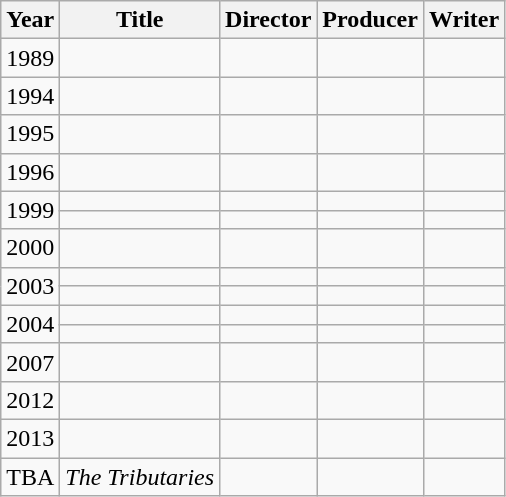<table class="wikitable plainrowheaders">
<tr>
<th>Year</th>
<th>Title</th>
<th>Director</th>
<th>Producer</th>
<th>Writer</th>
</tr>
<tr>
<td>1989</td>
<td><em></em></td>
<td></td>
<td></td>
<td></td>
</tr>
<tr>
<td>1994</td>
<td><em></em></td>
<td></td>
<td></td>
<td></td>
</tr>
<tr>
<td>1995</td>
<td><em></em></td>
<td></td>
<td></td>
<td></td>
</tr>
<tr>
<td>1996</td>
<td><em></em></td>
<td></td>
<td></td>
<td></td>
</tr>
<tr>
<td rowspan=2>1999</td>
<td><em></em></td>
<td></td>
<td></td>
<td></td>
</tr>
<tr>
<td><em></em></td>
<td></td>
<td></td>
<td></td>
</tr>
<tr>
<td>2000</td>
<td><em></em></td>
<td></td>
<td></td>
<td></td>
</tr>
<tr>
<td rowspan=2>2003</td>
<td><em></em></td>
<td></td>
<td></td>
<td></td>
</tr>
<tr>
<td><em></em></td>
<td></td>
<td></td>
<td></td>
</tr>
<tr>
<td rowspan=2>2004</td>
<td><em></em></td>
<td></td>
<td></td>
<td></td>
</tr>
<tr>
<td><em></em></td>
<td></td>
<td></td>
<td></td>
</tr>
<tr>
<td>2007</td>
<td><em></em></td>
<td></td>
<td></td>
<td></td>
</tr>
<tr>
<td>2012</td>
<td><em></em></td>
<td></td>
<td></td>
<td></td>
</tr>
<tr>
<td>2013</td>
<td><em></em></td>
<td></td>
<td></td>
<td></td>
</tr>
<tr>
<td>TBA</td>
<td><em>The Tributaries</em></td>
<td></td>
<td></td>
<td></td>
</tr>
</table>
